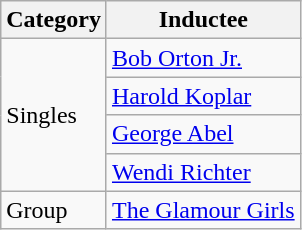<table class="wikitable">
<tr>
<th>Category</th>
<th>Inductee</th>
</tr>
<tr>
<td rowspan=4>Singles</td>
<td><a href='#'>Bob Orton Jr.</a></td>
</tr>
<tr>
<td><a href='#'>Harold Koplar</a></td>
</tr>
<tr>
<td><a href='#'>George Abel</a></td>
</tr>
<tr>
<td><a href='#'>Wendi Richter</a></td>
</tr>
<tr>
<td>Group</td>
<td><a href='#'>The Glamour Girls</a><br></td>
</tr>
</table>
